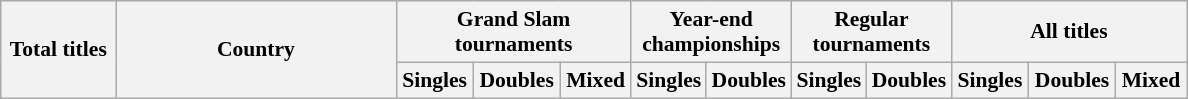<table class="wikitable" style="font-size:90%;">
<tr>
<th style="width:70px;" rowspan="2">Total titles</th>
<th style="width:180px;" rowspan="2">Country</th>
<th style="width:150px;" colspan="3">Grand Slam<br>tournaments</th>
<th style="width:100px;" colspan="2">Year-end<br>championships</th>
<th style="width:100px;" colspan="2">Regular<br>tournaments</th>
<th style="width:150px;" colspan="3">All titles</th>
</tr>
<tr align=center>
<th>Singles</th>
<th>Doubles</th>
<th>Mixed</th>
<th>Singles</th>
<th>Doubles</th>
<th>Singles</th>
<th>Doubles</th>
<th>Singles</th>
<th>Doubles</th>
<th>Mixed</th>
</tr>
</table>
